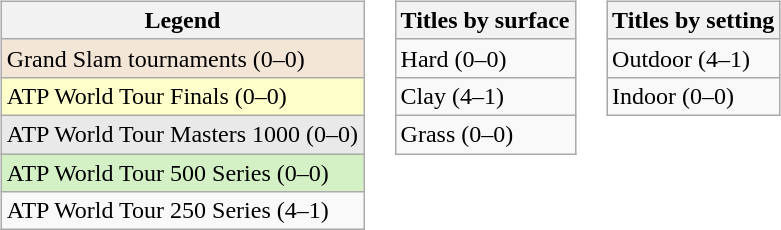<table>
<tr valign="top">
<td><br><table class="wikitable">
<tr>
<th>Legend</th>
</tr>
<tr style="background:#f3e6d7;">
<td>Grand Slam tournaments (0–0)</td>
</tr>
<tr style="background:#ffffcc;">
<td>ATP World Tour Finals (0–0)</td>
</tr>
<tr style="background:#e9e9e9;">
<td>ATP World Tour Masters 1000 (0–0)</td>
</tr>
<tr style="background:#d4f1c5;">
<td>ATP World Tour 500 Series (0–0)</td>
</tr>
<tr>
<td>ATP World Tour 250 Series (4–1)</td>
</tr>
</table>
</td>
<td><br><table class="wikitable">
<tr>
<th>Titles by surface</th>
</tr>
<tr>
<td>Hard (0–0)</td>
</tr>
<tr>
<td>Clay (4–1)</td>
</tr>
<tr>
<td>Grass (0–0)</td>
</tr>
</table>
</td>
<td><br><table class="wikitable">
<tr>
<th>Titles by setting</th>
</tr>
<tr>
<td>Outdoor (4–1)</td>
</tr>
<tr>
<td>Indoor (0–0)</td>
</tr>
</table>
</td>
</tr>
</table>
